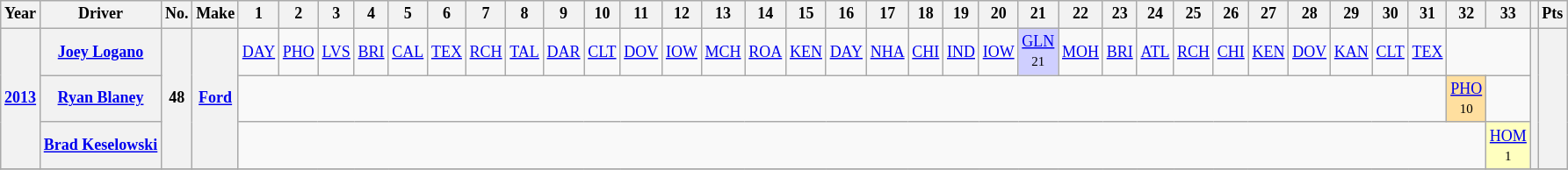<table class="wikitable" style="text-align:center; font-size:75%">
<tr>
<th>Year</th>
<th>Driver</th>
<th>No.</th>
<th>Make</th>
<th>1</th>
<th>2</th>
<th>3</th>
<th>4</th>
<th>5</th>
<th>6</th>
<th>7</th>
<th>8</th>
<th>9</th>
<th>10</th>
<th>11</th>
<th>12</th>
<th>13</th>
<th>14</th>
<th>15</th>
<th>16</th>
<th>17</th>
<th>18</th>
<th>19</th>
<th>20</th>
<th>21</th>
<th>22</th>
<th>23</th>
<th>24</th>
<th>25</th>
<th>26</th>
<th>27</th>
<th>28</th>
<th>29</th>
<th>30</th>
<th>31</th>
<th>32</th>
<th>33</th>
<th></th>
<th>Pts</th>
</tr>
<tr>
<th rowspan=3><a href='#'>2013</a></th>
<th><a href='#'>Joey Logano</a></th>
<th rowspan=3>48</th>
<th rowspan=3><a href='#'>Ford</a></th>
<td><a href='#'>DAY</a></td>
<td><a href='#'>PHO</a></td>
<td><a href='#'>LVS</a></td>
<td><a href='#'>BRI</a></td>
<td><a href='#'>CAL</a></td>
<td><a href='#'>TEX</a></td>
<td><a href='#'>RCH</a></td>
<td><a href='#'>TAL</a></td>
<td><a href='#'>DAR</a></td>
<td><a href='#'>CLT</a></td>
<td><a href='#'>DOV</a></td>
<td><a href='#'>IOW</a></td>
<td><a href='#'>MCH</a></td>
<td><a href='#'>ROA</a></td>
<td><a href='#'>KEN</a></td>
<td><a href='#'>DAY</a></td>
<td><a href='#'>NHA</a></td>
<td><a href='#'>CHI</a></td>
<td><a href='#'>IND</a></td>
<td><a href='#'>IOW</a></td>
<td style="background:#CFCFFF;"><a href='#'>GLN</a><br><small>21</small></td>
<td><a href='#'>MOH</a></td>
<td><a href='#'>BRI</a></td>
<td><a href='#'>ATL</a></td>
<td><a href='#'>RCH</a></td>
<td><a href='#'>CHI</a></td>
<td><a href='#'>KEN</a></td>
<td><a href='#'>DOV</a></td>
<td><a href='#'>KAN</a></td>
<td><a href='#'>CLT</a></td>
<td><a href='#'>TEX</a></td>
<td colspan=2></td>
<th rowspan=3></th>
<th rowspan=3></th>
</tr>
<tr>
<th><a href='#'>Ryan Blaney</a></th>
<td colspan=31></td>
<td style="background:#FFDF9F;"><a href='#'>PHO</a><br><small>10</small></td>
<td></td>
</tr>
<tr>
<th><a href='#'>Brad Keselowski</a></th>
<td colspan=32></td>
<td style="background:#FFFFBF;"><a href='#'>HOM</a><br><small>1</small></td>
</tr>
<tr>
</tr>
</table>
